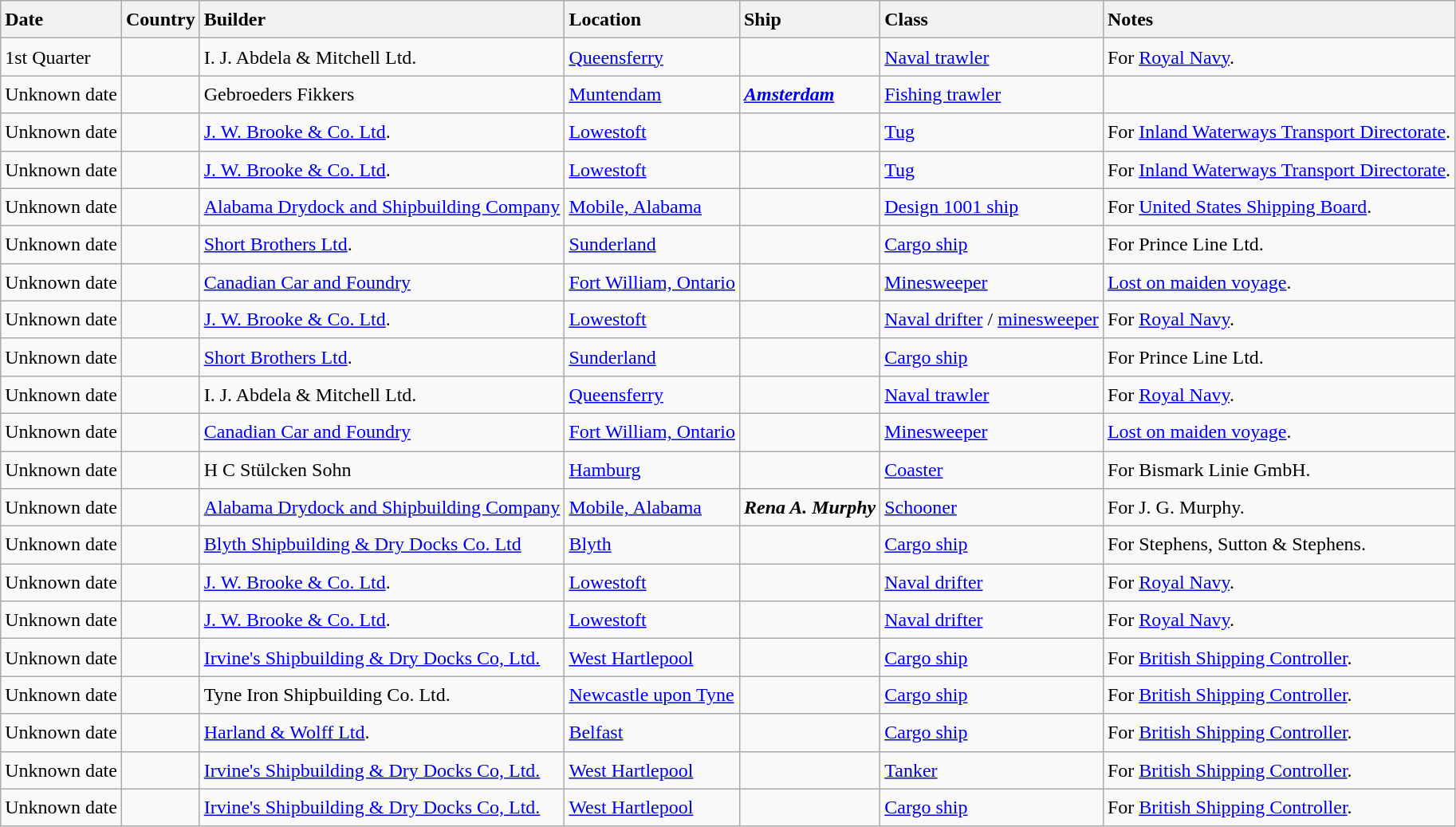<table class="wikitable sortable" style="font-size:1.00em; line-height:1.5em;">
<tr>
<th style="text-align: left;">Date</th>
<th style="text-align: left;">Country</th>
<th style="text-align: left;">Builder</th>
<th style="text-align: left;">Location</th>
<th style="text-align: left;">Ship</th>
<th style="text-align: left;">Class</th>
<th style="text-align: left;">Notes</th>
</tr>
<tr ---->
<td>1st Quarter</td>
<td></td>
<td>I. J. Abdela & Mitchell Ltd.</td>
<td><a href='#'>Queensferry</a></td>
<td><strong></strong></td>
<td><a href='#'>Naval trawler</a></td>
<td>For <a href='#'>Royal Navy</a>.</td>
</tr>
<tr>
<td>Unknown date</td>
<td></td>
<td>Gebroeders Fikkers</td>
<td><a href='#'>Muntendam</a></td>
<td><strong><a href='#'><em>Amsterdam</em></a></strong></td>
<td><a href='#'>Fishing trawler</a></td>
<td></td>
</tr>
<tr --->
<td>Unknown date</td>
<td></td>
<td><a href='#'>J. W. Brooke & Co. Ltd</a>.</td>
<td><a href='#'>Lowestoft</a></td>
<td><strong></strong></td>
<td><a href='#'>Tug</a></td>
<td>For <a href='#'>Inland Waterways Transport Directorate</a>.</td>
</tr>
<tr --->
<td>Unknown date</td>
<td></td>
<td><a href='#'>J. W. Brooke & Co. Ltd</a>.</td>
<td><a href='#'>Lowestoft</a></td>
<td><strong></strong></td>
<td><a href='#'>Tug</a></td>
<td>For <a href='#'>Inland Waterways Transport Directorate</a>.</td>
</tr>
<tr ---->
<td>Unknown date</td>
<td></td>
<td><a href='#'>Alabama Drydock and Shipbuilding Company</a></td>
<td><a href='#'>Mobile, Alabama</a></td>
<td><strong></strong></td>
<td><a href='#'>Design 1001 ship</a></td>
<td>For <a href='#'>United States Shipping Board</a>.</td>
</tr>
<tr ---->
<td>Unknown date</td>
<td></td>
<td><a href='#'>Short Brothers Ltd</a>.</td>
<td><a href='#'>Sunderland</a></td>
<td><strong></strong></td>
<td><a href='#'>Cargo ship</a></td>
<td>For Prince Line Ltd.</td>
</tr>
<tr>
<td>Unknown date</td>
<td></td>
<td><a href='#'>Canadian Car and Foundry</a></td>
<td><a href='#'>Fort William, Ontario</a></td>
<td><strong></strong></td>
<td><a href='#'>Minesweeper</a></td>
<td><a href='#'>Lost on maiden voyage</a>.</td>
</tr>
<tr --->
<td>Unknown date</td>
<td></td>
<td><a href='#'>J. W. Brooke & Co. Ltd</a>.</td>
<td><a href='#'>Lowestoft</a></td>
<td><strong></strong></td>
<td><a href='#'>Naval drifter</a> / <a href='#'>minesweeper</a></td>
<td>For <a href='#'>Royal Navy</a>.</td>
</tr>
<tr ---->
<td>Unknown date</td>
<td></td>
<td><a href='#'>Short Brothers Ltd</a>.</td>
<td><a href='#'>Sunderland</a></td>
<td><strong></strong></td>
<td><a href='#'>Cargo ship</a></td>
<td>For Prince Line Ltd.</td>
</tr>
<tr ---->
<td>Unknown date</td>
<td></td>
<td>I. J. Abdela & Mitchell Ltd.</td>
<td><a href='#'>Queensferry</a></td>
<td><strong></strong></td>
<td><a href='#'>Naval trawler</a></td>
<td>For <a href='#'>Royal Navy</a>.</td>
</tr>
<tr>
<td>Unknown date</td>
<td></td>
<td><a href='#'>Canadian Car and Foundry</a></td>
<td><a href='#'>Fort William, Ontario</a></td>
<td><strong></strong></td>
<td><a href='#'>Minesweeper</a></td>
<td><a href='#'>Lost on maiden voyage</a>.</td>
</tr>
<tr>
<td>Unknown date</td>
<td></td>
<td>H C Stülcken Sohn</td>
<td><a href='#'>Hamburg</a></td>
<td><strong></strong></td>
<td><a href='#'>Coaster</a></td>
<td>For Bismark Linie GmbH.</td>
</tr>
<tr ---->
<td>Unknown date</td>
<td></td>
<td><a href='#'>Alabama Drydock and Shipbuilding Company</a></td>
<td><a href='#'>Mobile, Alabama</a></td>
<td><strong><em>Rena A. Murphy</em></strong></td>
<td><a href='#'>Schooner</a></td>
<td>For J. G. Murphy.</td>
</tr>
<tr ---->
<td>Unknown date</td>
<td></td>
<td><a href='#'>Blyth Shipbuilding & Dry Docks Co. Ltd</a></td>
<td><a href='#'>Blyth</a></td>
<td><strong></strong></td>
<td><a href='#'>Cargo ship</a></td>
<td>For Stephens, Sutton & Stephens.</td>
</tr>
<tr --->
<td>Unknown date</td>
<td></td>
<td><a href='#'>J. W. Brooke & Co. Ltd</a>.</td>
<td><a href='#'>Lowestoft</a></td>
<td><strong></strong></td>
<td><a href='#'>Naval drifter</a></td>
<td>For <a href='#'>Royal Navy</a>.</td>
</tr>
<tr --->
<td>Unknown date</td>
<td></td>
<td><a href='#'>J. W. Brooke & Co. Ltd</a>.</td>
<td><a href='#'>Lowestoft</a></td>
<td><strong></strong></td>
<td><a href='#'>Naval drifter</a></td>
<td>For <a href='#'>Royal Navy</a>.</td>
</tr>
<tr>
<td>Unknown date</td>
<td></td>
<td><a href='#'>Irvine's Shipbuilding & Dry Docks Co, Ltd.</a></td>
<td><a href='#'>West Hartlepool</a></td>
<td><strong></strong></td>
<td><a href='#'>Cargo ship</a></td>
<td>For <a href='#'>British Shipping Controller</a>.</td>
</tr>
<tr ---->
<td>Unknown date</td>
<td></td>
<td>Tyne Iron Shipbuilding Co. Ltd.</td>
<td><a href='#'>Newcastle upon Tyne</a></td>
<td><strong></strong></td>
<td><a href='#'>Cargo ship</a></td>
<td>For <a href='#'>British Shipping Controller</a>.</td>
</tr>
<tr ---->
<td>Unknown date</td>
<td></td>
<td><a href='#'>Harland & Wolff Ltd</a>.</td>
<td><a href='#'>Belfast</a></td>
<td><strong></strong></td>
<td><a href='#'>Cargo ship</a></td>
<td>For <a href='#'>British Shipping Controller</a>.</td>
</tr>
<tr>
<td>Unknown date</td>
<td></td>
<td><a href='#'>Irvine's Shipbuilding & Dry Docks Co, Ltd.</a></td>
<td><a href='#'>West Hartlepool</a></td>
<td><strong></strong></td>
<td><a href='#'>Tanker</a></td>
<td>For <a href='#'>British Shipping Controller</a>.</td>
</tr>
<tr>
<td>Unknown date</td>
<td></td>
<td><a href='#'>Irvine's Shipbuilding & Dry Docks Co, Ltd.</a></td>
<td><a href='#'>West Hartlepool</a></td>
<td><strong></strong></td>
<td><a href='#'>Cargo ship</a></td>
<td>For <a href='#'>British Shipping Controller</a>.</td>
</tr>
</table>
